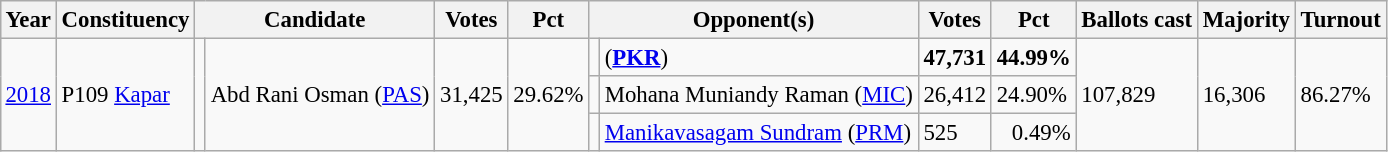<table class="wikitable" style="margin:0.5em ; font-size:95%">
<tr>
<th>Year</th>
<th>Constituency</th>
<th colspan=2>Candidate</th>
<th>Votes</th>
<th>Pct</th>
<th colspan=2>Opponent(s)</th>
<th>Votes</th>
<th>Pct</th>
<th>Ballots cast</th>
<th>Majority</th>
<th>Turnout</th>
</tr>
<tr>
<td rowspan=3><a href='#'>2018</a></td>
<td rowspan=3>P109 <a href='#'>Kapar</a></td>
<td rowspan=3  ></td>
<td rowspan=3>Abd Rani Osman (<a href='#'>PAS</a>)</td>
<td rowspan=3 align="right">31,425</td>
<td rowspan=3>29.62%</td>
<td></td>
<td> (<a href='#'><strong>PKR</strong></a>)</td>
<td align="right"><strong>47,731</strong></td>
<td><strong>44.99%</strong></td>
<td rowspan=3>107,829</td>
<td rowspan=3>16,306</td>
<td rowspan=3>86.27%</td>
</tr>
<tr>
<td></td>
<td>Mohana Muniandy Raman (<a href='#'>MIC</a>)</td>
<td align="right">26,412</td>
<td>24.90%</td>
</tr>
<tr>
<td bgcolor=></td>
<td><a href='#'>Manikavasagam Sundram</a> (<a href='#'>PRM</a>)</td>
<td align=“right”>525</td>
<td align=right>0.49%</td>
</tr>
</table>
